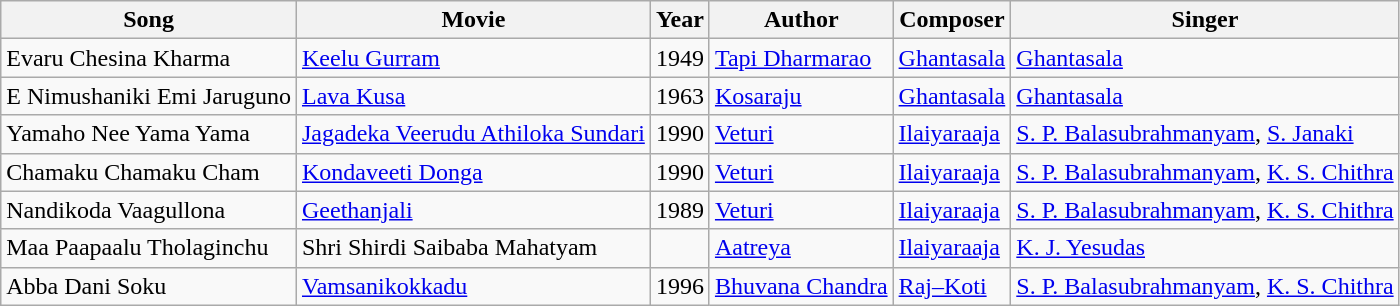<table class="wikitable">
<tr>
<th>Song</th>
<th>Movie</th>
<th>Year</th>
<th>Author</th>
<th>Composer</th>
<th>Singer</th>
</tr>
<tr>
<td>Evaru Chesina Kharma</td>
<td><a href='#'>Keelu Gurram</a></td>
<td>1949</td>
<td><a href='#'>Tapi Dharmarao</a></td>
<td><a href='#'>Ghantasala</a></td>
<td><a href='#'>Ghantasala</a></td>
</tr>
<tr>
<td>E Nimushaniki Emi Jaruguno</td>
<td><a href='#'>Lava Kusa</a></td>
<td>1963</td>
<td><a href='#'>Kosaraju</a></td>
<td><a href='#'>Ghantasala</a></td>
<td><a href='#'>Ghantasala</a></td>
</tr>
<tr>
<td>Yamaho Nee Yama Yama</td>
<td><a href='#'>Jagadeka Veerudu Athiloka Sundari</a></td>
<td>1990</td>
<td><a href='#'>Veturi</a></td>
<td><a href='#'>Ilaiyaraaja</a></td>
<td><a href='#'>S. P. Balasubrahmanyam</a>, <a href='#'>S. Janaki</a></td>
</tr>
<tr>
<td>Chamaku Chamaku Cham</td>
<td><a href='#'>Kondaveeti Donga</a></td>
<td>1990</td>
<td><a href='#'>Veturi</a></td>
<td><a href='#'>Ilaiyaraaja</a></td>
<td><a href='#'>S. P. Balasubrahmanyam</a>, <a href='#'>K. S. Chithra</a></td>
</tr>
<tr>
<td>Nandikoda Vaagullona</td>
<td><a href='#'>Geethanjali</a></td>
<td>1989</td>
<td><a href='#'>Veturi</a></td>
<td><a href='#'>Ilaiyaraaja</a></td>
<td><a href='#'>S. P. Balasubrahmanyam</a>, <a href='#'>K. S. Chithra</a></td>
</tr>
<tr>
<td>Maa Paapaalu Tholaginchu</td>
<td>Shri Shirdi Saibaba Mahatyam</td>
<td></td>
<td><a href='#'>Aatreya</a></td>
<td><a href='#'>Ilaiyaraaja</a></td>
<td><a href='#'>K. J. Yesudas</a></td>
</tr>
<tr>
<td>Abba Dani Soku</td>
<td><a href='#'>Vamsanikokkadu</a></td>
<td>1996</td>
<td><a href='#'>Bhuvana Chandra</a></td>
<td><a href='#'>Raj–Koti</a></td>
<td><a href='#'>S. P. Balasubrahmanyam</a>, <a href='#'>K. S. Chithra</a></td>
</tr>
</table>
